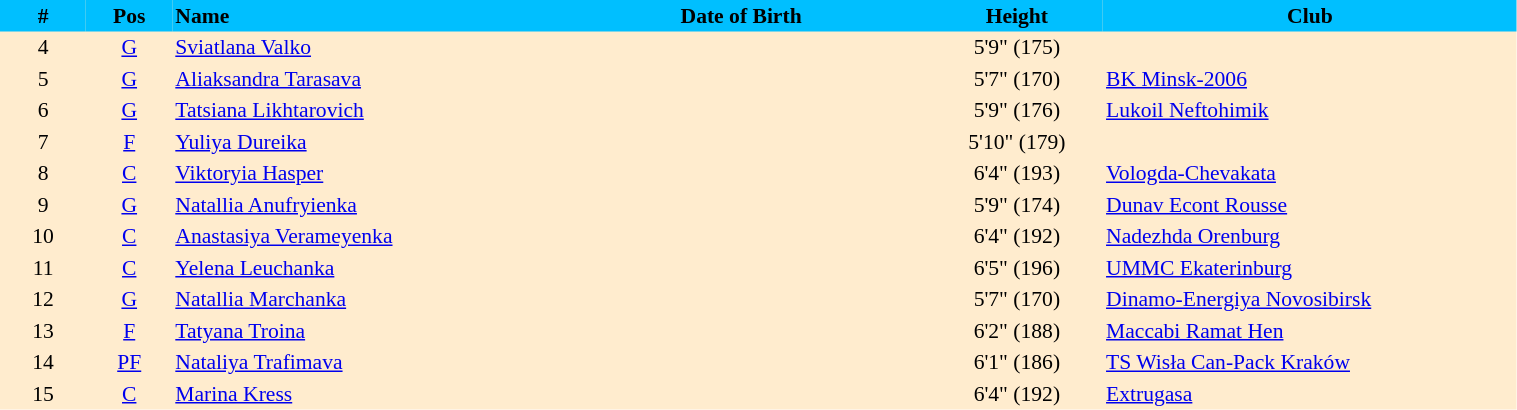<table border=0 cellpadding=2 cellspacing=0  |- bgcolor=#FFECCE style="text-align:center; font-size:90%;" width=80%>
<tr bgcolor=#00BFFF>
<th width=5%>#</th>
<th width=5%>Pos</th>
<th width=22% align=left>Name</th>
<th width=22%>Date of Birth</th>
<th width=10%>Height</th>
<th width=24%>Club</th>
</tr>
<tr>
<td>4</td>
<td><a href='#'>G</a></td>
<td align=left><a href='#'>Sviatlana Valko</a></td>
<td align=left></td>
<td>5'9" (175)</td>
<td align=left></td>
</tr>
<tr>
<td>5</td>
<td><a href='#'>G</a></td>
<td align=left><a href='#'>Aliaksandra Tarasava</a></td>
<td align=left></td>
<td>5'7" (170)</td>
<td align=left> <a href='#'>BK Minsk-2006</a></td>
</tr>
<tr>
<td>6</td>
<td><a href='#'>G</a></td>
<td align=left><a href='#'>Tatsiana Likhtarovich</a></td>
<td align=left></td>
<td>5'9" (176)</td>
<td align=left> <a href='#'>Lukoil Neftohimik</a></td>
</tr>
<tr>
<td>7</td>
<td><a href='#'>F</a></td>
<td align=left><a href='#'>Yuliya Dureika</a></td>
<td align=left></td>
<td>5'10" (179)</td>
<td align=left></td>
</tr>
<tr>
<td>8</td>
<td><a href='#'>C</a></td>
<td align=left><a href='#'>Viktoryia Hasper</a></td>
<td align=left></td>
<td>6'4" (193)</td>
<td align=left> <a href='#'>Vologda-Chevakata</a></td>
</tr>
<tr>
<td>9</td>
<td><a href='#'>G</a></td>
<td align=left><a href='#'>Natallia Anufryienka</a></td>
<td align=left></td>
<td>5'9" (174)</td>
<td align=left> <a href='#'>Dunav Econt Rousse</a></td>
</tr>
<tr>
<td>10</td>
<td><a href='#'>C</a></td>
<td align=left><a href='#'>Anastasiya Verameyenka</a></td>
<td align=left></td>
<td>6'4" (192)</td>
<td align=left> <a href='#'>Nadezhda Orenburg</a></td>
</tr>
<tr>
<td>11</td>
<td><a href='#'>C</a></td>
<td align=left><a href='#'>Yelena Leuchanka</a></td>
<td align=left></td>
<td>6'5" (196)</td>
<td align=left> <a href='#'>UMMC Ekaterinburg</a></td>
</tr>
<tr>
<td>12</td>
<td><a href='#'>G</a></td>
<td align=left><a href='#'>Natallia Marchanka</a></td>
<td align=left></td>
<td>5'7" (170)</td>
<td align=left> <a href='#'>Dinamo-Energiya Novosibirsk</a></td>
</tr>
<tr>
<td>13</td>
<td><a href='#'>F</a></td>
<td align=left><a href='#'>Tatyana Troina</a></td>
<td align=left></td>
<td>6'2" (188)</td>
<td align=left> <a href='#'>Maccabi Ramat Hen</a></td>
</tr>
<tr>
<td>14</td>
<td><a href='#'>PF</a></td>
<td align=left><a href='#'>Nataliya Trafimava</a></td>
<td align=left></td>
<td>6'1" (186)</td>
<td align=left> <a href='#'>TS Wisła Can-Pack Kraków</a></td>
</tr>
<tr>
<td>15</td>
<td><a href='#'>C</a></td>
<td align=left><a href='#'>Marina Kress</a></td>
<td align=left></td>
<td>6'4" (192)</td>
<td align=left> <a href='#'>Extrugasa</a></td>
</tr>
<tr>
</tr>
</table>
